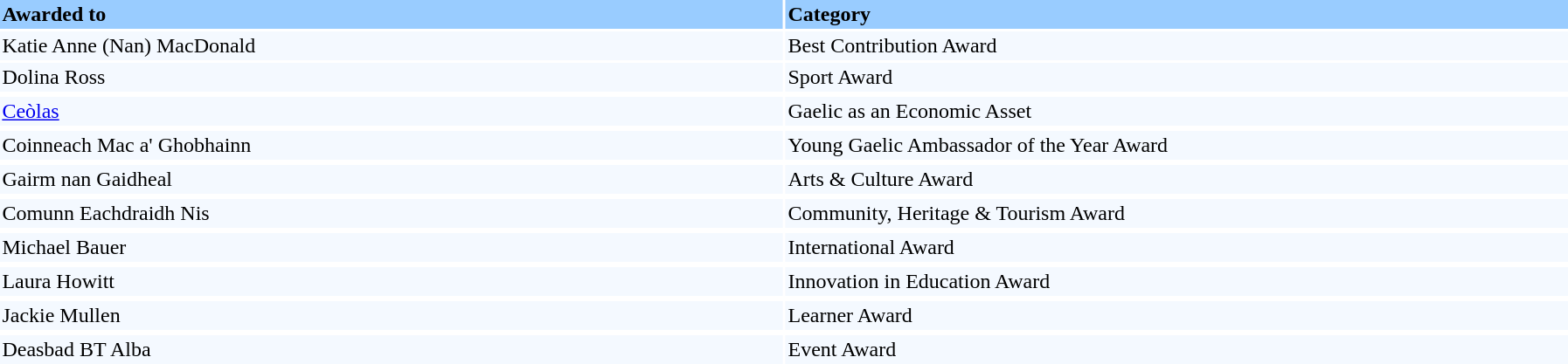<table border=0 cellpadding=2 cellspacing=2 align="center" width="95%">
<tr bgcolor=#99CCFF>
<th align="left" valign="top">Awarded to</th>
<th align="left" valign="top">Category</th>
</tr>
<tr bgcolor=#F4F9FF>
<td style="width: 50%;">Katie Anne (Nan) MacDonald</td>
<td>Best Contribution Award</td>
</tr>
<tr bgcolor=#F4F9FF>
<td style="width: 50%;">Dolina Ross</td>
<td>Sport Award</td>
</tr>
<tr>
</tr>
<tr bgcolor=#F4F9FF>
<td style="width: 50%;"><a href='#'>Ceòlas</a></td>
<td>Gaelic as an Economic Asset</td>
</tr>
<tr>
</tr>
<tr bgcolor=#F4F9FF>
<td style="width: 50%;">Coinneach Mac a' Ghobhainn</td>
<td>Young Gaelic Ambassador of the Year Award</td>
</tr>
<tr>
</tr>
<tr bgcolor=#F4F9FF>
<td style="width: 50%;">Gairm nan Gaidheal</td>
<td>Arts & Culture Award</td>
</tr>
<tr>
</tr>
<tr bgcolor=#F4F9FF>
<td style="width: 50%;">Comunn Eachdraidh Nis</td>
<td>Community, Heritage & Tourism Award</td>
</tr>
<tr>
</tr>
<tr bgcolor=#F4F9FF>
<td style="width: 50%;">Michael Bauer</td>
<td>International Award</td>
</tr>
<tr>
</tr>
<tr bgcolor=#F4F9FF>
<td style="width: 50%;">Laura Howitt</td>
<td>Innovation in Education Award</td>
</tr>
<tr>
</tr>
<tr bgcolor=#F4F9FF>
<td style="width: 50%;">Jackie Mullen</td>
<td>Learner Award</td>
</tr>
<tr>
</tr>
<tr bgcolor=#F4F9FF>
<td style="width: 50%;">Deasbad BT Alba</td>
<td>Event Award</td>
</tr>
<tr>
</tr>
</table>
